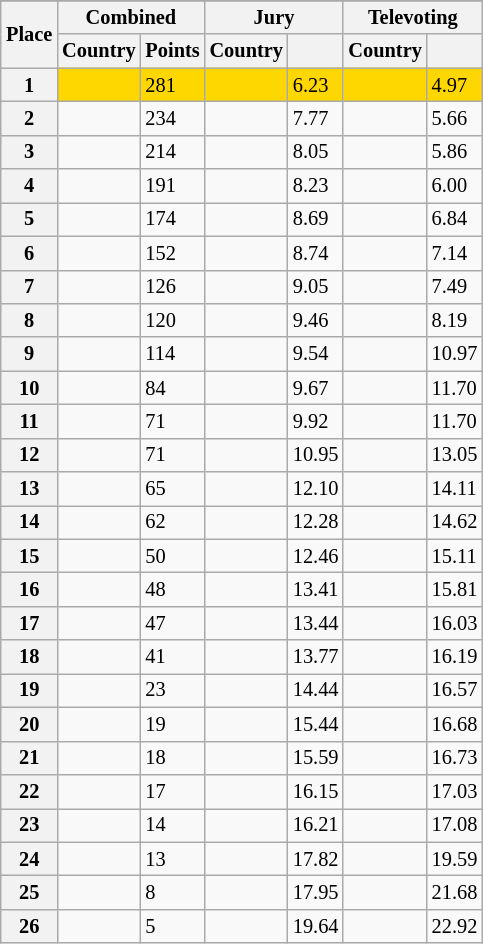<table class="wikitable collapsible plainrowheaders" style="float:right; margin:10px; font-size:85%;">
<tr>
</tr>
<tr>
<th scope="col" rowspan="2">Place</th>
<th scope="col" colspan="2">Combined</th>
<th scope="col" colspan="2">Jury</th>
<th scope="col" colspan="2">Televoting</th>
</tr>
<tr>
<th scope="col">Country</th>
<th scope="col">Points</th>
<th scope="col">Country</th>
<th scope="col"></th>
<th scope="col">Country</th>
<th scope="col"></th>
</tr>
<tr>
<th scope="row" style="text-align:center">1</th>
<td bgcolor="gold"></td>
<td bgcolor="gold">281</td>
<td bgcolor="gold"></td>
<td bgcolor="gold">6.23</td>
<td bgcolor="gold"></td>
<td bgcolor="gold">4.97</td>
</tr>
<tr>
<th scope="row" style="text-align:center">2</th>
<td></td>
<td>234</td>
<td></td>
<td>7.77</td>
<td></td>
<td>5.66</td>
</tr>
<tr>
<th scope="row" style="text-align:center">3</th>
<td></td>
<td>214</td>
<td></td>
<td>8.05</td>
<td></td>
<td>5.86</td>
</tr>
<tr>
<th scope="row" style="text-align:center">4</th>
<td></td>
<td>191</td>
<td></td>
<td>8.23</td>
<td></td>
<td>6.00</td>
</tr>
<tr>
<th scope="row" style="text-align:center">5</th>
<td></td>
<td>174</td>
<td></td>
<td>8.69</td>
<td></td>
<td>6.84</td>
</tr>
<tr>
<th scope="row" style="text-align:center">6</th>
<td></td>
<td>152</td>
<td></td>
<td>8.74</td>
<td></td>
<td>7.14</td>
</tr>
<tr>
<th scope="row" style="text-align:center">7</th>
<td></td>
<td>126</td>
<td></td>
<td>9.05</td>
<td></td>
<td>7.49</td>
</tr>
<tr>
<th scope="row" style="text-align:center">8</th>
<td></td>
<td>120</td>
<td></td>
<td>9.46</td>
<td></td>
<td>8.19</td>
</tr>
<tr>
<th scope="row" style="text-align:center">9</th>
<td></td>
<td>114</td>
<td></td>
<td>9.54</td>
<td></td>
<td>10.97</td>
</tr>
<tr>
<th scope="row" style="text-align:center">10</th>
<td></td>
<td>84</td>
<td></td>
<td>9.67</td>
<td></td>
<td>11.70</td>
</tr>
<tr>
<th scope="row" style="text-align:center">11</th>
<td></td>
<td>71</td>
<td></td>
<td>9.92</td>
<td></td>
<td>11.70</td>
</tr>
<tr>
<th scope="row" style="text-align:center">12</th>
<td></td>
<td>71</td>
<td></td>
<td>10.95</td>
<td></td>
<td>13.05</td>
</tr>
<tr>
<th scope="row" style="text-align:center">13</th>
<td></td>
<td>65</td>
<td></td>
<td>12.10</td>
<td></td>
<td>14.11</td>
</tr>
<tr>
<th scope="row" style="text-align:center">14</th>
<td></td>
<td>62</td>
<td></td>
<td>12.28</td>
<td></td>
<td>14.62</td>
</tr>
<tr>
<th scope="row" style="text-align:center">15</th>
<td></td>
<td>50</td>
<td></td>
<td>12.46</td>
<td></td>
<td>15.11</td>
</tr>
<tr>
<th scope="row" style="text-align:center">16</th>
<td></td>
<td>48</td>
<td></td>
<td>13.41</td>
<td></td>
<td>15.81</td>
</tr>
<tr>
<th scope="row" style="text-align:center">17</th>
<td></td>
<td>47</td>
<td></td>
<td>13.44</td>
<td></td>
<td>16.03</td>
</tr>
<tr>
<th scope="row" style="text-align:center">18</th>
<td></td>
<td>41</td>
<td></td>
<td>13.77</td>
<td></td>
<td>16.19</td>
</tr>
<tr>
<th scope="row" style="text-align:center">19</th>
<td></td>
<td>23</td>
<td></td>
<td>14.44</td>
<td></td>
<td>16.57</td>
</tr>
<tr>
<th scope="row" style="text-align:center">20</th>
<td></td>
<td>19</td>
<td></td>
<td>15.44</td>
<td></td>
<td>16.68</td>
</tr>
<tr>
<th scope="row" style="text-align:center">21</th>
<td></td>
<td>18</td>
<td></td>
<td>15.59</td>
<td></td>
<td>16.73</td>
</tr>
<tr>
<th scope="row" style="text-align:center">22</th>
<td></td>
<td>17</td>
<td></td>
<td>16.15</td>
<td></td>
<td>17.03</td>
</tr>
<tr>
<th scope="row" style="text-align:center">23</th>
<td></td>
<td>14</td>
<td></td>
<td>16.21</td>
<td></td>
<td>17.08</td>
</tr>
<tr>
<th scope="row" style="text-align:center">24</th>
<td></td>
<td>13</td>
<td></td>
<td>17.82</td>
<td></td>
<td>19.59</td>
</tr>
<tr>
<th scope="row" style="text-align:center">25</th>
<td></td>
<td>8</td>
<td></td>
<td>17.95</td>
<td></td>
<td>21.68</td>
</tr>
<tr>
<th scope="row" style="text-align:center">26</th>
<td></td>
<td>5</td>
<td></td>
<td>19.64</td>
<td></td>
<td>22.92</td>
</tr>
</table>
